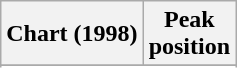<table class="wikitable plainrowheaders sortable" style="text-align:center;">
<tr>
<th scope="col">Chart (1998)</th>
<th scope="col">Peak<br>position</th>
</tr>
<tr>
</tr>
<tr>
</tr>
<tr>
</tr>
<tr>
</tr>
<tr>
</tr>
<tr>
</tr>
<tr>
</tr>
</table>
